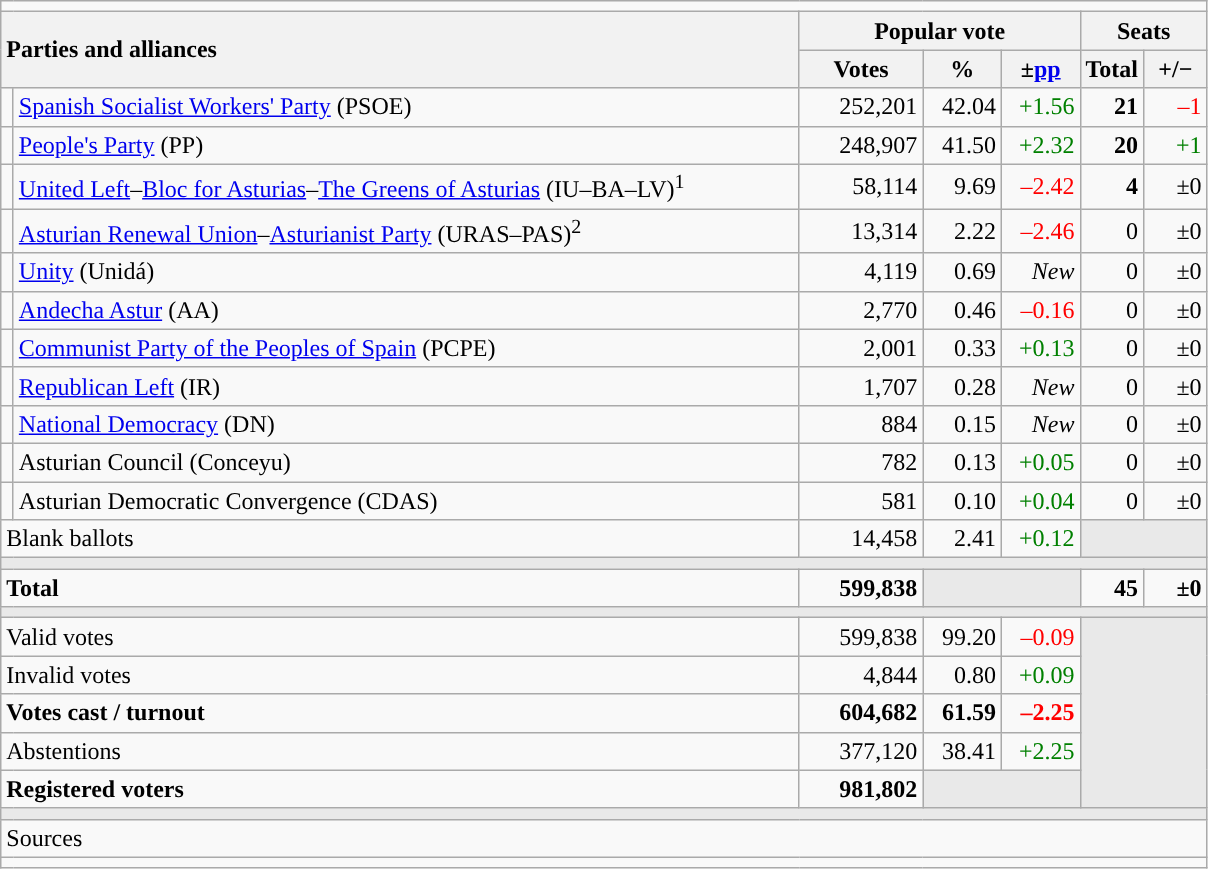<table class="wikitable" style="text-align:right;">
<tr>
<td colspan="7"></td>
</tr>
<tr>
<th style="text-align:left;" rowspan="2" colspan="2" width="525">Parties and alliances</th>
<th colspan="3">Popular vote</th>
<th colspan="2">Seats</th>
</tr>
<tr>
<th width="75">Votes</th>
<th width="45">%</th>
<th width="45">±<a href='#'>pp</a></th>
<th width="35">Total</th>
<th width="35">+/−</th>
</tr>
<tr>
<td width="1" style="color:inherit;background:"></td>
<td align="left"><a href='#'>Spanish Socialist Workers' Party</a> (PSOE)</td>
<td>252,201</td>
<td>42.04</td>
<td style="color:green;">+1.56</td>
<td><strong>21</strong></td>
<td style="color:red;">–1</td>
</tr>
<tr>
<td style="color:inherit;background:"></td>
<td align="left"><a href='#'>People's Party</a> (PP)</td>
<td>248,907</td>
<td>41.50</td>
<td style="color:green;">+2.32</td>
<td><strong>20</strong></td>
<td style="color:green;">+1</td>
</tr>
<tr>
<td style="color:inherit;background:"></td>
<td align="left"><a href='#'>United Left</a>–<a href='#'>Bloc for Asturias</a>–<a href='#'>The Greens of Asturias</a> (IU–BA–LV)<sup>1</sup></td>
<td>58,114</td>
<td>9.69</td>
<td style="color:red;">–2.42</td>
<td><strong>4</strong></td>
<td>±0</td>
</tr>
<tr>
<td style="color:inherit;background:"></td>
<td align="left"><a href='#'>Asturian Renewal Union</a>–<a href='#'>Asturianist Party</a> (URAS–PAS)<sup>2</sup></td>
<td>13,314</td>
<td>2.22</td>
<td style="color:red;">–2.46</td>
<td>0</td>
<td>±0</td>
</tr>
<tr>
<td style="color:inherit;background:"></td>
<td align="left"><a href='#'>Unity</a> (Unidá)</td>
<td>4,119</td>
<td>0.69</td>
<td><em>New</em></td>
<td>0</td>
<td>±0</td>
</tr>
<tr>
<td style="color:inherit;background:"></td>
<td align="left"><a href='#'>Andecha Astur</a> (AA)</td>
<td>2,770</td>
<td>0.46</td>
<td style="color:red;">–0.16</td>
<td>0</td>
<td>±0</td>
</tr>
<tr>
<td style="color:inherit;background:"></td>
<td align="left"><a href='#'>Communist Party of the Peoples of Spain</a> (PCPE)</td>
<td>2,001</td>
<td>0.33</td>
<td style="color:green;">+0.13</td>
<td>0</td>
<td>±0</td>
</tr>
<tr>
<td style="color:inherit;background:"></td>
<td align="left"><a href='#'>Republican Left</a> (IR)</td>
<td>1,707</td>
<td>0.28</td>
<td><em>New</em></td>
<td>0</td>
<td>±0</td>
</tr>
<tr>
<td style="color:inherit;background:"></td>
<td align="left"><a href='#'>National Democracy</a> (DN)</td>
<td>884</td>
<td>0.15</td>
<td><em>New</em></td>
<td>0</td>
<td>±0</td>
</tr>
<tr>
<td style="color:inherit;background:"></td>
<td align="left">Asturian Council (Conceyu)</td>
<td>782</td>
<td>0.13</td>
<td style="color:green;">+0.05</td>
<td>0</td>
<td>±0</td>
</tr>
<tr>
<td style="color:inherit;background:"></td>
<td align="left">Asturian Democratic Convergence (CDAS)</td>
<td>581</td>
<td>0.10</td>
<td style="color:green;">+0.04</td>
<td>0</td>
<td>±0</td>
</tr>
<tr>
<td align="left" colspan="2">Blank ballots</td>
<td>14,458</td>
<td>2.41</td>
<td style="color:green;">+0.12</td>
<td bgcolor="#E9E9E9" colspan="2"></td>
</tr>
<tr>
<td colspan="7" bgcolor="#E9E9E9"></td>
</tr>
<tr style="font-weight:bold;">
<td align="left" colspan="2">Total</td>
<td>599,838</td>
<td bgcolor="#E9E9E9" colspan="2"></td>
<td>45</td>
<td>±0</td>
</tr>
<tr>
<td colspan="7" bgcolor="#E9E9E9"></td>
</tr>
<tr>
<td align="left" colspan="2">Valid votes</td>
<td>599,838</td>
<td>99.20</td>
<td style="color:red;">–0.09</td>
<td bgcolor="#E9E9E9" colspan="2" rowspan="5"></td>
</tr>
<tr>
<td align="left" colspan="2">Invalid votes</td>
<td>4,844</td>
<td>0.80</td>
<td style="color:green;">+0.09</td>
</tr>
<tr style="font-weight:bold;">
<td align="left" colspan="2">Votes cast / turnout</td>
<td>604,682</td>
<td>61.59</td>
<td style="color:red;">–2.25</td>
</tr>
<tr>
<td align="left" colspan="2">Abstentions</td>
<td>377,120</td>
<td>38.41</td>
<td style="color:green;">+2.25</td>
</tr>
<tr style="font-weight:bold;">
<td align="left" colspan="2">Registered voters</td>
<td>981,802</td>
<td bgcolor="#E9E9E9" colspan="2"></td>
</tr>
<tr>
<td colspan="7" bgcolor="#E9E9E9"></td>
</tr>
<tr>
<td align="left" colspan="7">Sources</td>
</tr>
<tr>
<td colspan="7" style="text-align:left; max-width:790px;"></td>
</tr>
</table>
